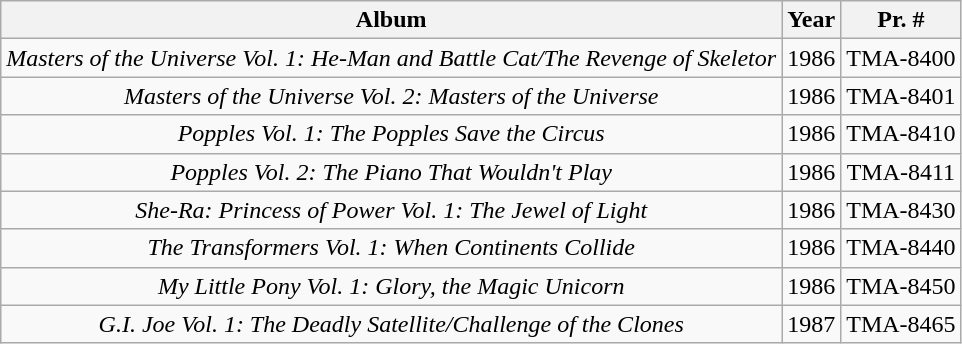<table class="wikitable" style="text-align:center">
<tr>
<th>Album</th>
<th>Year</th>
<th>Pr. #</th>
</tr>
<tr>
<td><em>Masters of the Universe Vol. 1: He-Man and Battle Cat/The Revenge of Skeletor</em></td>
<td>1986</td>
<td>TMA-8400</td>
</tr>
<tr>
<td><em>Masters of the Universe Vol. 2: Masters of the Universe</em></td>
<td>1986</td>
<td>TMA-8401</td>
</tr>
<tr>
<td><em>Popples Vol. 1: The Popples Save the Circus</em></td>
<td>1986</td>
<td>TMA-8410</td>
</tr>
<tr>
<td><em>Popples Vol. 2: The Piano That Wouldn't Play</em></td>
<td>1986</td>
<td>TMA-8411</td>
</tr>
<tr>
<td><em>She-Ra: Princess of Power Vol. 1: The Jewel of Light</em></td>
<td>1986</td>
<td>TMA-8430</td>
</tr>
<tr>
<td><em>The Transformers Vol. 1: When Continents Collide</em></td>
<td>1986</td>
<td>TMA-8440</td>
</tr>
<tr>
<td><em>My Little Pony Vol. 1: Glory, the Magic Unicorn</em></td>
<td>1986</td>
<td>TMA-8450</td>
</tr>
<tr>
<td><em>G.I. Joe Vol. 1: The Deadly Satellite/Challenge of the Clones</em></td>
<td>1987</td>
<td>TMA-8465</td>
</tr>
</table>
